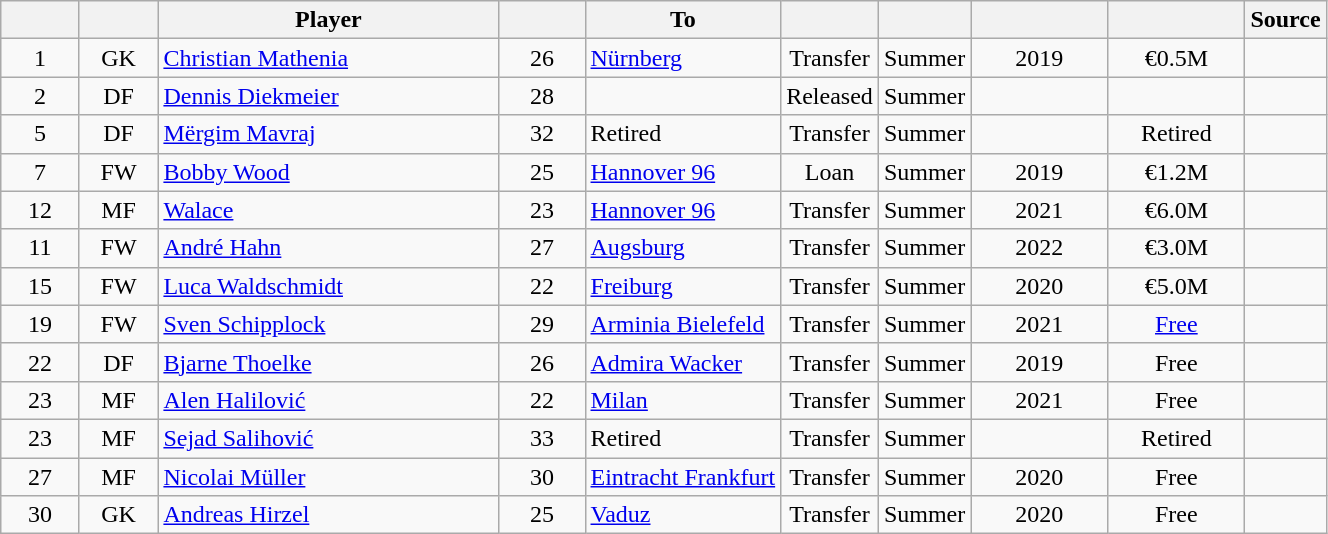<table class="wikitable" style="text-align:center;">
<tr>
<th style="width:45px;"></th>
<th style="width:45px;"></th>
<th style="width:220px;">Player</th>
<th style="width:50px;"></th>
<th>To</th>
<th></th>
<th></th>
<th style="width:84px;"></th>
<th style="width:84px;"></th>
<th>Source</th>
</tr>
<tr>
<td>1</td>
<td>GK</td>
<td align=left> <a href='#'>Christian Mathenia</a></td>
<td>26</td>
<td style="text-align:left"> <a href='#'>Nürnberg</a></td>
<td>Transfer</td>
<td>Summer</td>
<td>2019</td>
<td>€0.5M</td>
<td></td>
</tr>
<tr>
<td>2</td>
<td>DF</td>
<td align="left"> <a href='#'>Dennis Diekmeier</a></td>
<td>28</td>
<td align="left"></td>
<td>Released</td>
<td>Summer</td>
<td></td>
<td></td>
<td></td>
</tr>
<tr>
<td>5</td>
<td>DF</td>
<td align="left"> <a href='#'>Mërgim Mavraj</a></td>
<td>32</td>
<td align="left">Retired</td>
<td>Transfer</td>
<td>Summer</td>
<td></td>
<td>Retired</td>
<td></td>
</tr>
<tr>
<td>7</td>
<td>FW</td>
<td align="left"> <a href='#'>Bobby Wood</a></td>
<td>25</td>
<td style="text-align:left"> <a href='#'>Hannover 96</a></td>
<td>Loan</td>
<td>Summer</td>
<td>2019</td>
<td>€1.2M</td>
<td></td>
</tr>
<tr>
<td>12</td>
<td>MF</td>
<td align="left"> <a href='#'>Walace</a></td>
<td>23</td>
<td style="text-align:left"> <a href='#'>Hannover 96</a></td>
<td>Transfer</td>
<td>Summer</td>
<td>2021</td>
<td>€6.0M</td>
<td></td>
</tr>
<tr>
<td>11</td>
<td>FW</td>
<td align=left> <a href='#'>André Hahn</a></td>
<td>27</td>
<td align=left> <a href='#'>Augsburg</a></td>
<td>Transfer</td>
<td>Summer</td>
<td>2022</td>
<td>€3.0M</td>
<td></td>
</tr>
<tr>
<td>15</td>
<td>FW</td>
<td align=left> <a href='#'>Luca Waldschmidt</a></td>
<td>22</td>
<td style="text-align:left"> <a href='#'>Freiburg</a></td>
<td>Transfer</td>
<td>Summer</td>
<td>2020</td>
<td>€5.0M</td>
<td></td>
</tr>
<tr>
<td>19</td>
<td>FW</td>
<td align=left> <a href='#'>Sven Schipplock</a></td>
<td>29</td>
<td style="text-align:left"> <a href='#'>Arminia Bielefeld</a></td>
<td>Transfer</td>
<td>Summer</td>
<td>2021</td>
<td><a href='#'>Free</a></td>
<td></td>
</tr>
<tr>
<td>22</td>
<td>DF</td>
<td align=left> <a href='#'>Bjarne Thoelke</a></td>
<td>26</td>
<td style="text-align:left"> <a href='#'>Admira Wacker</a></td>
<td>Transfer</td>
<td>Summer</td>
<td>2019</td>
<td>Free</td>
<td></td>
</tr>
<tr>
<td>23</td>
<td>MF</td>
<td align=left> <a href='#'>Alen Halilović</a></td>
<td>22</td>
<td style="text-align:left"> <a href='#'>Milan</a></td>
<td>Transfer</td>
<td>Summer</td>
<td>2021</td>
<td>Free</td>
<td></td>
</tr>
<tr>
<td>23</td>
<td>MF</td>
<td align=left> <a href='#'>Sejad Salihović</a></td>
<td>33</td>
<td style="text-align:left">Retired</td>
<td>Transfer</td>
<td>Summer</td>
<td></td>
<td>Retired</td>
<td></td>
</tr>
<tr>
<td>27</td>
<td>MF</td>
<td align=left> <a href='#'>Nicolai Müller</a></td>
<td>30</td>
<td align=left> <a href='#'>Eintracht Frankfurt</a></td>
<td>Transfer</td>
<td>Summer</td>
<td>2020</td>
<td>Free</td>
<td></td>
</tr>
<tr>
<td>30</td>
<td>GK</td>
<td align=left> <a href='#'>Andreas Hirzel</a></td>
<td>25</td>
<td align=left> <a href='#'>Vaduz</a></td>
<td>Transfer</td>
<td>Summer</td>
<td>2020</td>
<td>Free</td>
<td></td>
</tr>
</table>
